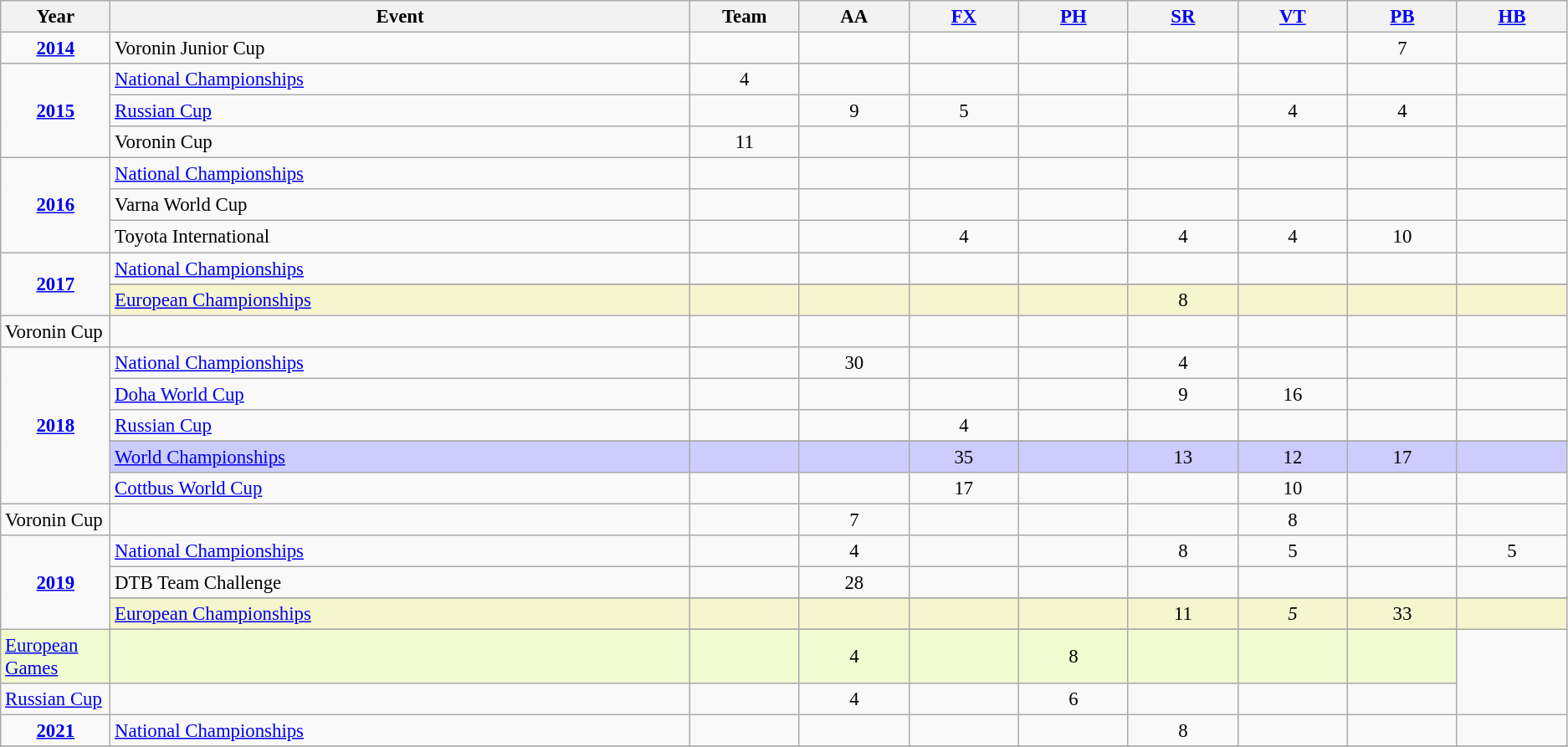<table class="wikitable sortable" style="text-align:center; font-size:95%;">
<tr>
<th width=7% class=unsortable>Year</th>
<th width=37% class=unsortable>Event</th>
<th width=7% class=unsortable>Team</th>
<th width=7% class=unsortable>AA</th>
<th width=7% class=unsortable><a href='#'>FX</a></th>
<th width=7% class=unsortable><a href='#'>PH</a></th>
<th width=7% class=unsortable><a href='#'>SR</a></th>
<th width=7% class=unsortable><a href='#'>VT</a></th>
<th width=7% class=unsortable><a href='#'>PB</a></th>
<th width=7% class=unsortable><a href='#'>HB</a></th>
</tr>
<tr>
<td rowspan="1"><strong><a href='#'>2014</a></strong></td>
<td align=left>Voronin Junior Cup</td>
<td></td>
<td></td>
<td></td>
<td></td>
<td></td>
<td></td>
<td>7</td>
<td></td>
</tr>
<tr>
<td rowspan="3"><strong><a href='#'>2015</a></strong></td>
<td align=left><a href='#'>National Championships</a></td>
<td>4</td>
<td></td>
<td></td>
<td></td>
<td></td>
<td></td>
<td></td>
<td></td>
</tr>
<tr>
<td align=left><a href='#'>Russian Cup</a></td>
<td></td>
<td>9</td>
<td>5</td>
<td></td>
<td></td>
<td>4</td>
<td>4</td>
<td></td>
</tr>
<tr>
<td align=left>Voronin Cup</td>
<td>11</td>
<td></td>
<td></td>
<td></td>
<td></td>
<td></td>
<td></td>
<td></td>
</tr>
<tr>
<td rowspan="3"><strong><a href='#'>2016</a></strong></td>
<td align=left><a href='#'>National Championships</a></td>
<td></td>
<td></td>
<td></td>
<td></td>
<td></td>
<td></td>
<td></td>
<td></td>
</tr>
<tr>
<td align=left>Varna World Cup</td>
<td></td>
<td></td>
<td></td>
<td></td>
<td></td>
<td></td>
<td></td>
<td></td>
</tr>
<tr>
<td align=left>Toyota International</td>
<td></td>
<td></td>
<td>4</td>
<td></td>
<td>4</td>
<td>4</td>
<td>10</td>
<td></td>
</tr>
<tr>
<td rowspan="3"><strong><a href='#'>2017</a></strong></td>
<td align=left><a href='#'>National Championships</a></td>
<td></td>
<td></td>
<td></td>
<td></td>
<td></td>
<td></td>
<td></td>
<td></td>
</tr>
<tr>
</tr>
<tr bgcolor=#F5F6CE>
<td align=left><a href='#'>European Championships</a></td>
<td></td>
<td></td>
<td></td>
<td></td>
<td>8</td>
<td></td>
<td></td>
<td></td>
</tr>
<tr>
<td align=left>Voronin Cup</td>
<td></td>
<td></td>
<td></td>
<td></td>
<td></td>
<td></td>
<td></td>
<td></td>
</tr>
<tr>
<td rowspan="6"><strong><a href='#'>2018</a></strong></td>
<td align=left><a href='#'>National Championships</a></td>
<td></td>
<td>30</td>
<td></td>
<td></td>
<td>4</td>
<td></td>
<td></td>
<td></td>
</tr>
<tr>
<td align=left><a href='#'>Doha World Cup</a></td>
<td></td>
<td></td>
<td></td>
<td></td>
<td>9</td>
<td>16</td>
<td></td>
<td></td>
</tr>
<tr>
<td align=left><a href='#'>Russian Cup</a></td>
<td></td>
<td></td>
<td>4</td>
<td></td>
<td></td>
<td></td>
<td></td>
<td></td>
</tr>
<tr>
</tr>
<tr bgcolor=#CCCCFF>
<td align=left><a href='#'>World Championships</a></td>
<td></td>
<td></td>
<td>35</td>
<td></td>
<td>13</td>
<td>12</td>
<td>17</td>
<td></td>
</tr>
<tr>
<td align=left><a href='#'>Cottbus World Cup</a></td>
<td></td>
<td></td>
<td>17</td>
<td></td>
<td></td>
<td>10</td>
<td></td>
<td></td>
</tr>
<tr>
<td align=left>Voronin Cup</td>
<td></td>
<td></td>
<td>7</td>
<td></td>
<td></td>
<td></td>
<td>8</td>
<td></td>
</tr>
<tr>
<td rowspan="5"><strong><a href='#'>2019</a></strong></td>
<td align=left><a href='#'>National Championships</a></td>
<td></td>
<td>4</td>
<td></td>
<td></td>
<td>8</td>
<td>5</td>
<td></td>
<td>5</td>
</tr>
<tr>
<td align=left>DTB Team Challenge</td>
<td></td>
<td>28</td>
<td></td>
<td></td>
<td></td>
<td></td>
<td></td>
<td></td>
</tr>
<tr>
</tr>
<tr bgcolor=#F5F6CE>
<td align=left><a href='#'>European Championships</a></td>
<td></td>
<td></td>
<td></td>
<td></td>
<td>11</td>
<td><em>5</em></td>
<td>33</td>
<td></td>
</tr>
<tr>
</tr>
<tr bgcolor=#f0fccf>
<td align=left><a href='#'>European Games</a></td>
<td></td>
<td></td>
<td>4</td>
<td></td>
<td>8</td>
<td></td>
<td></td>
<td></td>
</tr>
<tr>
<td align=left><a href='#'>Russian Cup</a></td>
<td></td>
<td></td>
<td>4</td>
<td></td>
<td>6</td>
<td></td>
<td></td>
<td></td>
</tr>
<tr>
<td rowspan="1"><strong><a href='#'>2021</a></strong></td>
<td align=left><a href='#'>National Championships</a></td>
<td></td>
<td></td>
<td></td>
<td></td>
<td>8</td>
<td></td>
<td></td>
<td></td>
</tr>
<tr>
</tr>
</table>
